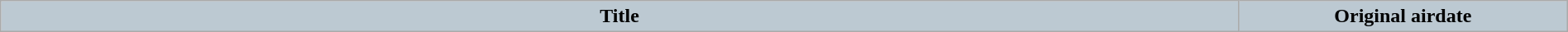<table class="wikitable plainrowheaders" style="width:100%; margin:auto;">
<tr>
<th style="background:#BCC9D2;">Title</th>
<th style="background:#BCC9D2; width:21%">Original airdate<br></th>
</tr>
</table>
